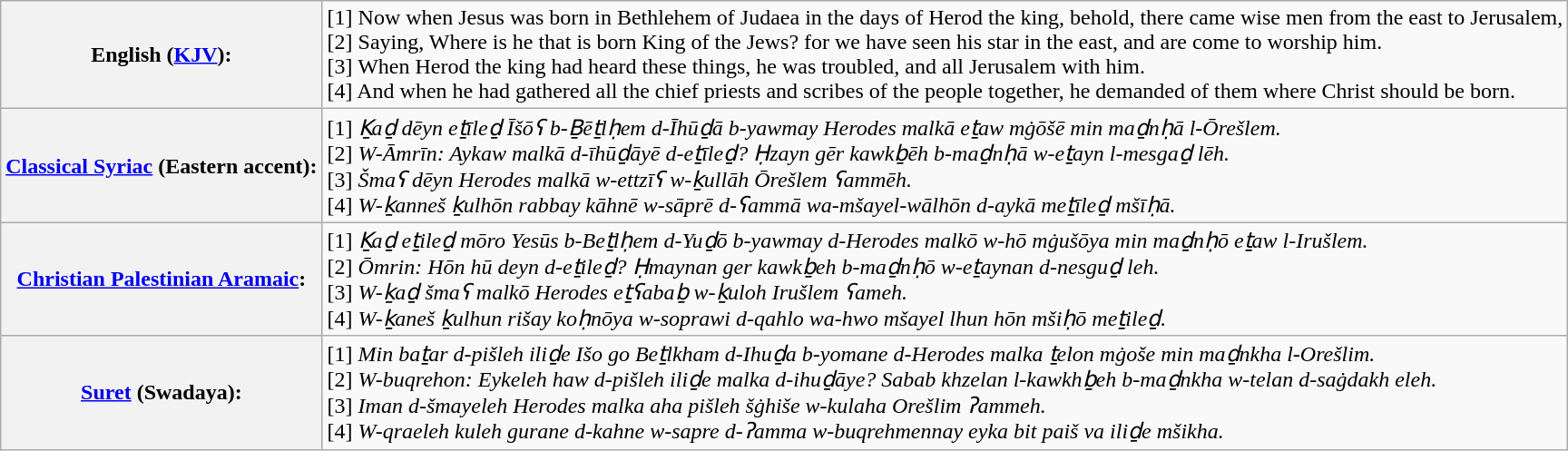<table class="wikitable">
<tr>
<th>English (<a href='#'>KJV</a>):</th>
<td>[1] Now when Jesus was born in Bethlehem of Judaea in the days of Herod the king, behold, there came wise men from the east to Jerusalem,<br>[2] Saying, Where is he that is born King of the Jews? for we have seen his star in the east, and are come to worship him.<br>[3] When Herod the king had heard these things, he was troubled, and all Jerusalem with him.<br>[4] And when he had gathered all the chief priests and scribes of the people together, he demanded of them where Christ should be born.</td>
</tr>
<tr>
<th><a href='#'>Classical Syriac</a> (Eastern accent):</th>
<td>[1] <em>Ḵaḏ dēyn eṯīleḏ Īšōʕ b-Ḇēṯlḥem d-Īhūḏā b-yawmay Herodes malkā eṯaw mġōšē min maḏnḥā l-Ōrešlem.</em><br>[2] <em>W-Āmrīn: Aykaw malkā d-īhūḏāyē d-eṯīleḏ? Ḥzayn gēr kawkḇēh b-maḏnḥā w-eṯayn l-mesgaḏ lēh.</em><br>[3] <em>Šmaʕ dēyn Herodes malkā w-ettzīʕ w-ḵullāh Ōrešlem ʕammēh.</em><br>[4] <em>W-ḵanneš ḵulhōn rabbay kāhnē w-sāprē d-ʕammā wa-mšayel-wālhōn d-aykā meṯīleḏ mšīḥā.</em></td>
</tr>
<tr>
<th><a href='#'>Christian Palestinian Aramaic</a>:</th>
<td>[1] <em>Ḵaḏ eṯileḏ mōro Yesūs b-Beṯlḥem d-Yuḏō b-yawmay d-Herodes malkō w-hō mġušōya min maḏnḥō eṯaw l-Irušlem.</em><br>[2] <em>Ōmrin: Hōn hū deyn d-eṯileḏ? Ḥmaynan ger kawkḇeh b-maḏnḥō w-eṯaynan d-nesguḏ leh.</em><br>[3] <em>W-ḵaḏ šmaʕ malkō Herodes eṯʕabaḇ w-ḵuloh Irušlem ʕameh.</em><br>[4] <em>W-ḵaneš ḵulhun rišay koḥnōya w-soprawi d-qahlo wa-hwo mšayel lhun hōn mšiḥō meṯileḏ.</em></td>
</tr>
<tr>
<th><a href='#'>Suret</a> (Swadaya):</th>
<td>[1] <em>Min baṯar d-pišleh iliḏe Išo go Beṯlkham d-Ihuḏa b-yomane d-Herodes malka ṯelon mġoše min maḏnkha l-Orešlim.</em><br>[2] <em>W-buqrehon: Eykeleh haw d-pišleh iliḏe malka d-ihuḏāye? Sabab khzelan l-kawkhḇeh b-maḏnkha w-telan d-saġdakh eleh.</em><br>[3] <em>Iman d-šmayeleh Herodes malka aha pišleh šġhiše w-kulaha Orešlim ʔammeh.</em><br>[4] <em>W-qraeleh kuleh gurane d-kahne w-sapre d-ʔamma w-buqrehmennay eyka bit paiš va iliḏe mšikha.</em></td>
</tr>
</table>
